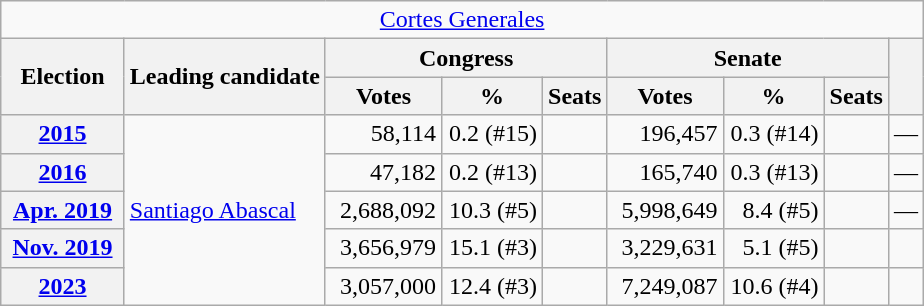<table class="wikitable" style="text-align:right;">
<tr>
<td colspan="9" align="center"><a href='#'>Cortes Generales</a></td>
</tr>
<tr>
<th rowspan="2" style="width:75px;">Election</th>
<th rowspan="2">Leading candidate</th>
<th colspan="3">Congress</th>
<th colspan="3">Senate</th>
<th rowspan="2"></th>
</tr>
<tr>
<th style="width:70px;">Votes</th>
<th style="width:60px;">%</th>
<th>Seats</th>
<th style="width:70px;">Votes</th>
<th style="width:60px;">%</th>
<th>Seats</th>
</tr>
<tr>
<th><a href='#'>2015</a></th>
<td rowspan="5" style="text-align:left;"><a href='#'>Santiago Abascal</a></td>
<td>58,114</td>
<td>0.2 (#15)</td>
<td></td>
<td>196,457</td>
<td>0.3 (#14)</td>
<td></td>
<td style="text-align:center;">—</td>
</tr>
<tr>
<th><a href='#'>2016</a></th>
<td>47,182</td>
<td>0.2 (#13)</td>
<td></td>
<td>165,740</td>
<td>0.3 (#13)</td>
<td></td>
<td style="text-align:center;">—</td>
</tr>
<tr>
<th><a href='#'>Apr. 2019</a></th>
<td>2,688,092</td>
<td>10.3 (#5)</td>
<td></td>
<td>5,998,649</td>
<td>8.4 (#5)</td>
<td></td>
<td style="text-align:center;">—</td>
</tr>
<tr>
<th><a href='#'>Nov. 2019</a></th>
<td>3,656,979</td>
<td>15.1 (#3)</td>
<td></td>
<td>3,229,631</td>
<td>5.1 (#5)</td>
<td></td>
<td></td>
</tr>
<tr>
<th><a href='#'>2023</a></th>
<td>3,057,000</td>
<td>12.4 (#3)</td>
<td></td>
<td>7,249,087</td>
<td>10.6 (#4)</td>
<td></td>
<td></td>
</tr>
</table>
